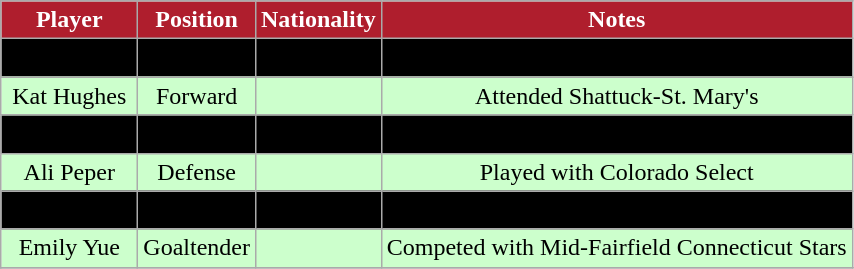<table class="wikitable">
<tr style="text-align:center; background:#af1e2d; color:#fff;">
<td><strong>Player</strong></td>
<td><strong>Position</strong></td>
<td><strong>Nationality</strong></td>
<td><strong>Notes</strong></td>
</tr>
<tr align="center" bgcolor=" ">
<td>Kyra Colbert</td>
<td>Defense</td>
<td></td>
<td>Played for Mississauga Jr. Chiefs</td>
</tr>
<tr align="center" bgcolor="#ccffcc">
<td>Kat Hughes</td>
<td>Forward</td>
<td></td>
<td>Attended Shattuck-St. Mary's</td>
</tr>
<tr align="center" bgcolor=" ">
<td>Beth Larcom</td>
<td>Goaltender</td>
<td></td>
<td>Member of Team USA U18</td>
</tr>
<tr align="center" bgcolor="#ccffcc">
<td>Ali Peper</td>
<td>Defense</td>
<td></td>
<td>Played with Colorado Select</td>
</tr>
<tr align="center" bgcolor=" ">
<td>Val Turgeon</td>
<td>Forward</td>
<td></td>
<td>Attended Shattuck-St. Mary's</td>
</tr>
<tr align="center" bgcolor="#ccffcc">
<td>Emily Yue</td>
<td>Goaltender</td>
<td></td>
<td>Competed with Mid-Fairfield Connecticut Stars</td>
</tr>
<tr align="center" bgcolor=" ">
</tr>
</table>
